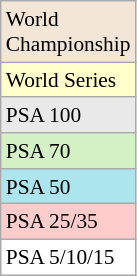<table class=wikitable style=font-size:89%;width:0%>
<tr style="background:#F3E6D7;">
<td>World Championship</td>
</tr>
<tr style="background:#ffc;">
<td>World Series</td>
</tr>
<tr style="background:#E9E9E9;">
<td>PSA 100</td>
</tr>
<tr style="background:#D4F1C5;">
<td>PSA 70</td>
</tr>
<tr style="background:#ACE5EE;">
<td>PSA 50</td>
</tr>
<tr style="background:#ffcccc;">
<td>PSA 25/35</td>
</tr>
<tr style="background:#fff;">
<td>PSA 5/10/15</td>
</tr>
</table>
